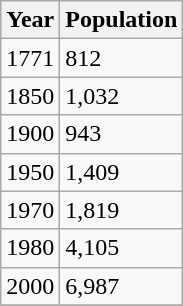<table class="wikitable">
<tr>
<th>Year</th>
<th>Population</th>
</tr>
<tr>
<td>1771</td>
<td>812</td>
</tr>
<tr>
<td>1850</td>
<td>1,032</td>
</tr>
<tr>
<td>1900</td>
<td>943</td>
</tr>
<tr>
<td>1950</td>
<td>1,409</td>
</tr>
<tr>
<td>1970</td>
<td>1,819</td>
</tr>
<tr>
<td>1980</td>
<td>4,105</td>
</tr>
<tr>
<td>2000</td>
<td>6,987</td>
</tr>
<tr>
</tr>
</table>
